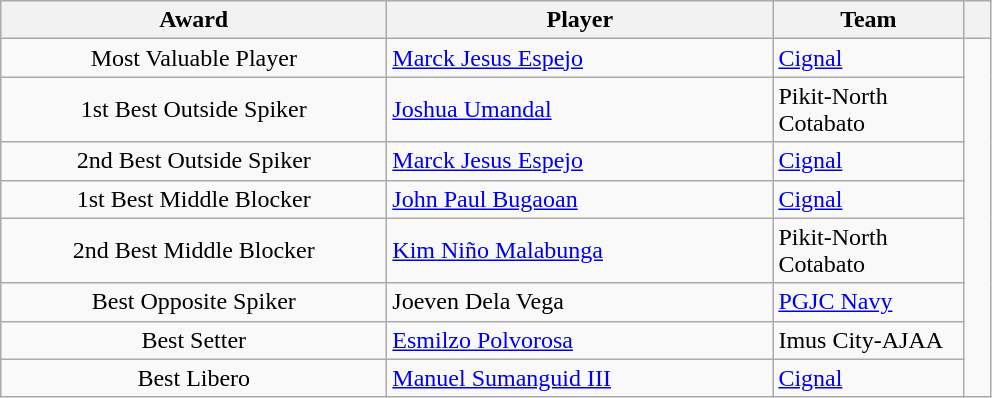<table class="wikitable">
<tr>
<th width=250>Award</th>
<th width=250>Player</th>
<th width=120>Team</th>
<th width=10></th>
</tr>
<tr>
<td style="text-align:center">Most Valuable Player</td>
<td><a href='#'>Marck Jesus Espejo</a></td>
<td><a href='#'>Cignal</a></td>
<td rowspan="8"></td>
</tr>
<tr>
<td style="text-align:center">1st Best Outside Spiker</td>
<td><a href='#'>Joshua Umandal</a></td>
<td>Pikit-North Cotabato</td>
</tr>
<tr>
<td style="text-align:center">2nd Best Outside Spiker</td>
<td><a href='#'>Marck Jesus Espejo</a></td>
<td><a href='#'>Cignal</a></td>
</tr>
<tr>
<td style="text-align:center">1st Best Middle Blocker</td>
<td><a href='#'>John Paul Bugaoan</a></td>
<td><a href='#'>Cignal</a></td>
</tr>
<tr>
<td style="text-align:center">2nd Best Middle Blocker</td>
<td><a href='#'>Kim Niño Malabunga</a></td>
<td>Pikit-North Cotabato</td>
</tr>
<tr>
<td style="text-align:center">Best Opposite Spiker</td>
<td>Joeven Dela Vega</td>
<td><a href='#'>PGJC Navy</a></td>
</tr>
<tr>
<td style="text-align:center">Best Setter</td>
<td><a href='#'>Esmilzo Polvorosa</a></td>
<td>Imus City-AJAA</td>
</tr>
<tr>
<td style="text-align:center">Best Libero</td>
<td><a href='#'>Manuel Sumanguid III</a></td>
<td><a href='#'>Cignal</a></td>
</tr>
</table>
